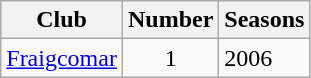<table class="wikitable sortable">
<tr>
<th>Club</th>
<th>Number</th>
<th>Seasons</th>
</tr>
<tr>
<td><a href='#'>Fraigcomar</a></td>
<td style="text-align:center">1</td>
<td>2006</td>
</tr>
</table>
